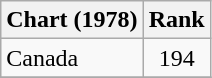<table class="wikitable">
<tr>
<th>Chart (1978)</th>
<th>Rank</th>
</tr>
<tr>
<td>Canada</td>
<td style="text-align:center;">194</td>
</tr>
<tr>
</tr>
</table>
